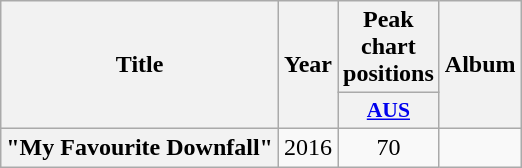<table class="wikitable plainrowheaders" style="text-align:center;">
<tr>
<th scope="col" rowspan="2">Title</th>
<th scope="col" rowspan="2">Year</th>
<th scope="col" colspan="1">Peak chart positions</th>
<th scope="col" rowspan="2">Album</th>
</tr>
<tr>
<th scope="col" style="width:3em;font-size:90%;"><a href='#'>AUS</a><br></th>
</tr>
<tr>
<th scope="row">"My Favourite Downfall"<br></th>
<td>2016</td>
<td>70</td>
<td></td>
</tr>
</table>
